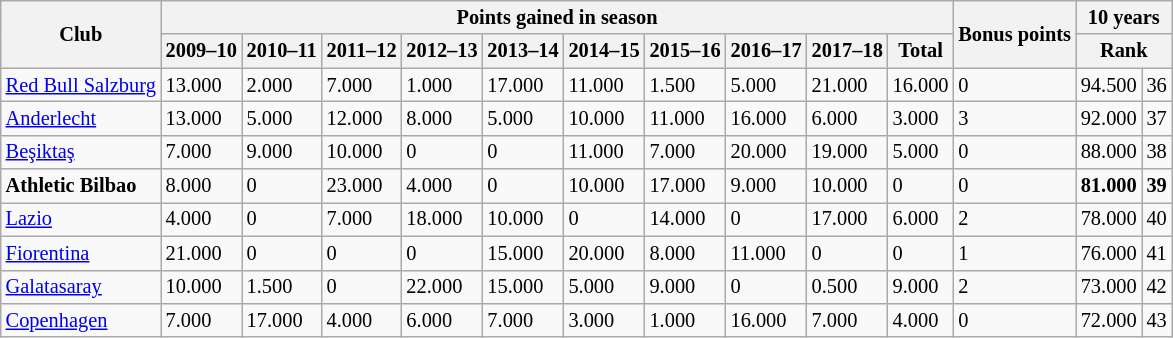<table class="wikitable sortable" style="font-size:85%">
<tr>
<th scope="col" rowspan="2">Club</th>
<th scope="col" colspan=10>Points gained in season</th>
<th scope="col" rowspan="2">Bonus points</th>
<th scope="col" colspan=2>10 years</th>
</tr>
<tr>
<th>2009–10</th>
<th>2010–11</th>
<th>2011–12</th>
<th>2012–13</th>
<th>2013–14</th>
<th>2014–15</th>
<th>2015–16</th>
<th>2016–17</th>
<th>2017–18</th>
<th>Total</th>
<th colspan=2>Rank</th>
</tr>
<tr>
<td scope="row"> <a href='#'>Red Bull Salzburg</a></td>
<td>13.000</td>
<td>2.000</td>
<td>7.000</td>
<td>1.000</td>
<td>17.000</td>
<td>11.000</td>
<td>1.500</td>
<td>5.000</td>
<td>21.000</td>
<td>16.000</td>
<td>0</td>
<td>94.500</td>
<td>36</td>
</tr>
<tr>
<td scope="row"> <a href='#'>Anderlecht</a></td>
<td>13.000</td>
<td>5.000</td>
<td>12.000</td>
<td>8.000</td>
<td>5.000</td>
<td>10.000</td>
<td>11.000</td>
<td>16.000</td>
<td>6.000</td>
<td>3.000</td>
<td>3</td>
<td>92.000</td>
<td>37</td>
</tr>
<tr>
<td scope="row"> <a href='#'>Beşiktaş</a></td>
<td>7.000</td>
<td>9.000</td>
<td>10.000</td>
<td>0</td>
<td>0</td>
<td>11.000</td>
<td>7.000</td>
<td>20.000</td>
<td>19.000</td>
<td>5.000</td>
<td>0</td>
<td>88.000</td>
<td>38</td>
</tr>
<tr>
<td scope="row"> <strong>Athletic Bilbao</strong></td>
<td>8.000</td>
<td>0</td>
<td>23.000</td>
<td>4.000</td>
<td>0</td>
<td>10.000</td>
<td>17.000</td>
<td>9.000</td>
<td>10.000</td>
<td>0</td>
<td>0</td>
<td><strong>81.000</strong></td>
<td><strong>39</strong></td>
</tr>
<tr>
<td scope="row"> <a href='#'>Lazio</a></td>
<td>4.000</td>
<td>0</td>
<td>7.000</td>
<td>18.000</td>
<td>10.000</td>
<td>0</td>
<td>14.000</td>
<td>0</td>
<td>17.000</td>
<td>6.000</td>
<td>2</td>
<td>78.000</td>
<td>40</td>
</tr>
<tr>
<td scope="row"> <a href='#'>Fiorentina</a></td>
<td>21.000</td>
<td>0</td>
<td>0</td>
<td>0</td>
<td>15.000</td>
<td>20.000</td>
<td>8.000</td>
<td>11.000</td>
<td>0</td>
<td>0</td>
<td>1</td>
<td>76.000</td>
<td>41</td>
</tr>
<tr>
<td scope="row"> <a href='#'>Galatasaray</a></td>
<td>10.000</td>
<td>1.500</td>
<td>0</td>
<td>22.000</td>
<td>15.000</td>
<td>5.000</td>
<td>9.000</td>
<td>0</td>
<td>0.500</td>
<td>9.000</td>
<td>2</td>
<td>73.000</td>
<td>42</td>
</tr>
<tr>
<td scope="row"> <a href='#'>Copenhagen</a></td>
<td>7.000</td>
<td>17.000</td>
<td>4.000</td>
<td>6.000</td>
<td>7.000</td>
<td>3.000</td>
<td>1.000</td>
<td>16.000</td>
<td>7.000</td>
<td>4.000</td>
<td>0</td>
<td>72.000</td>
<td>43</td>
</tr>
</table>
